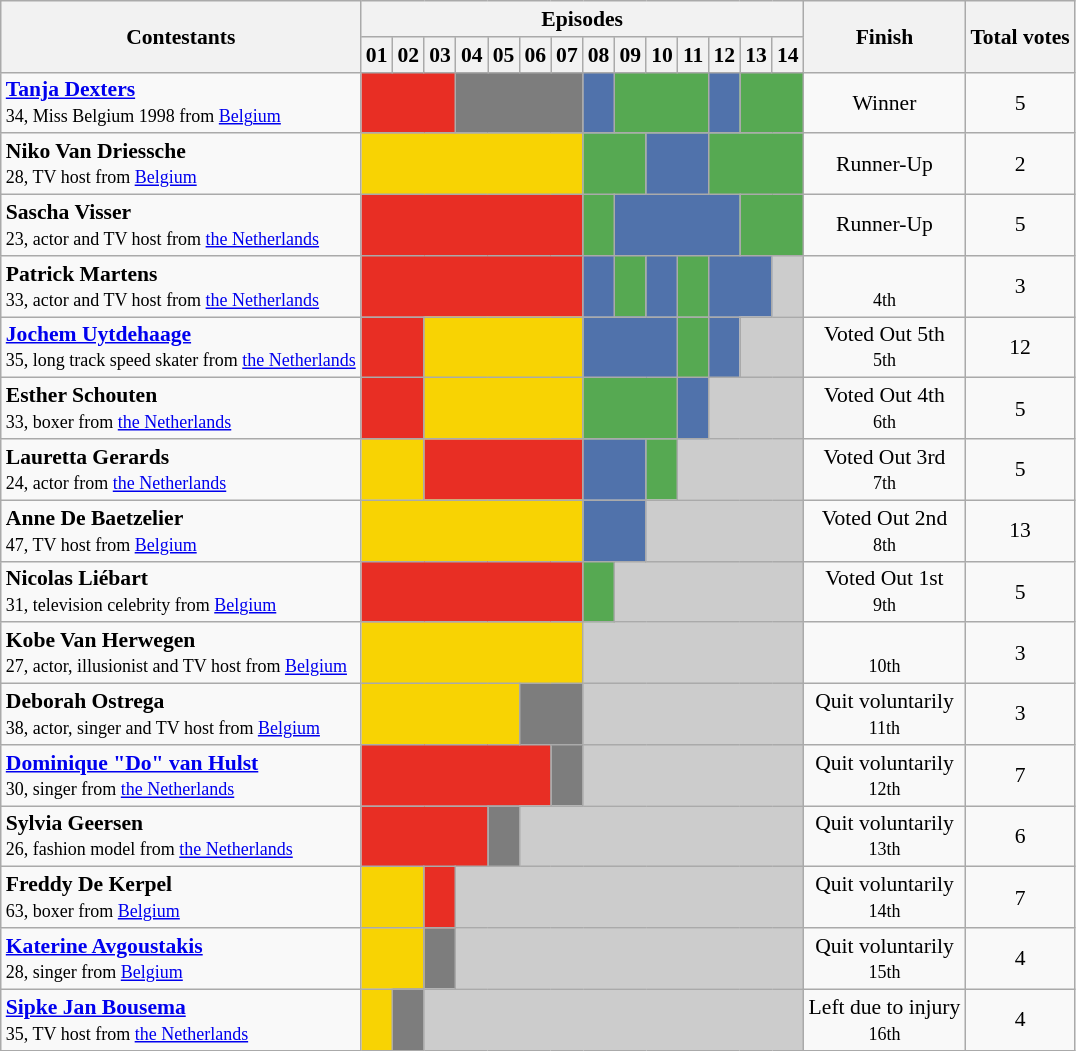<table class="wikitable" style="font-size:90%; text-align:center;">
<tr>
<th rowspan=2>Contestants</th>
<th colspan=14>Episodes</th>
<th rowspan=2>Finish</th>
<th rowspan=2>Total votes</th>
</tr>
<tr>
<th>01</th>
<th>02</th>
<th>03</th>
<th>04</th>
<th>05</th>
<th>06</th>
<th>07</th>
<th>08</th>
<th>09</th>
<th>10</th>
<th>11</th>
<th>12</th>
<th>13</th>
<th>14</th>
</tr>
<tr>
<td align=left><strong><a href='#'>Tanja Dexters</a></strong><br><small>34, Miss Belgium 1998 from <a href='#'>Belgium</a></small></td>
<td colspan=3 bgcolor="E82E24"></td>
<td colspan=4 bgcolor="7D7D7D"></td>
<td colspan=1 bgcolor="5072AB"></td>
<td colspan=3 bgcolor="56A952"></td>
<td colspan=1 bgcolor="5072AB"></td>
<td colspan=2 bgcolor="56A952"></td>
<td>Winner</td>
<td>5</td>
</tr>
<tr>
<td align=left><strong>Niko Van Driessche</strong><br><small>28, TV host from <a href='#'>Belgium</a></small></td>
<td colspan=7 bgcolor="F8D303"></td>
<td colspan=2 bgcolor="56A952"></td>
<td colspan=2 bgcolor="5072AB"></td>
<td colspan=3 bgcolor="56A952"></td>
<td>Runner-Up</td>
<td>2</td>
</tr>
<tr>
<td align=left><strong>Sascha Visser</strong><br><small>23, actor and TV host from <a href='#'>the Netherlands</a></small></td>
<td colspan=7 bgcolor="E82E24"></td>
<td colspan=1 bgcolor="56A952"></td>
<td colspan=4 bgcolor="5072AB"></td>
<td colspan=2 bgcolor="56A952"></td>
<td>Runner-Up</td>
<td>5</td>
</tr>
<tr>
<td align=left><strong>Patrick Martens</strong><br><small>33, actor and TV host from <a href='#'>the Netherlands</a></small></td>
<td colspan=7 bgcolor="E82E24"></td>
<td colspan=1 bgcolor="5072AB"></td>
<td colspan=1 bgcolor="56A952"></td>
<td colspan=1 bgcolor="5072AB"></td>
<td colspan=1 bgcolor="56A952"></td>
<td colspan=2 bgcolor="5072AB"></td>
<td colspan=1 bgcolor="CCCCCC"></td>
<td><br><small>4th</small></td>
<td>3</td>
</tr>
<tr>
<td align=left><strong><a href='#'>Jochem Uytdehaage</a></strong><br><small>35, long track speed skater from <a href='#'>the Netherlands</a></small></td>
<td colspan=2 bgcolor="E82E24"></td>
<td colspan=5 bgcolor="F8D303"></td>
<td colspan=3 bgcolor="5072AB"></td>
<td colspan=1 bgcolor="56A952"></td>
<td colspan=1 bgcolor="5072AB"></td>
<td colspan=2 bgcolor="CCCCCC"></td>
<td>Voted Out 5th<br><small>5th</small></td>
<td>12</td>
</tr>
<tr>
<td align=left><strong>Esther Schouten</strong><br><small>33, boxer from <a href='#'>the Netherlands</a></small></td>
<td colspan=2 bgcolor="E82E24"></td>
<td colspan=5 bgcolor="F8D303"></td>
<td colspan=3 bgcolor="56A952"></td>
<td colspan=1 bgcolor="5072AB"></td>
<td colspan=3 bgcolor="CCCCCC"></td>
<td>Voted Out 4th<br><small>6th</small></td>
<td>5</td>
</tr>
<tr>
<td align=left><strong>Lauretta Gerards</strong><br><small>24, actor from <a href='#'>the Netherlands</a></small></td>
<td colspan=2 bgcolor="F8D303"></td>
<td colspan=5 bgcolor="E82E24"></td>
<td colspan=2 bgcolor="5072AB"></td>
<td colspan=1 bgcolor="56A952"></td>
<td colspan=4 bgcolor="CCCCCC"></td>
<td>Voted Out 3rd<br><small>7th</small></td>
<td>5</td>
</tr>
<tr>
<td align=left><strong>Anne De Baetzelier</strong><br><small>47, TV host from <a href='#'>Belgium</a></small></td>
<td colspan=7 bgcolor="F8D303"></td>
<td colspan=2 bgcolor="5072AB"></td>
<td colspan=5 bgcolor="CCCCCC"></td>
<td>Voted Out 2nd<br><small>8th</small></td>
<td>13</td>
</tr>
<tr>
<td align=left><strong>Nicolas Liébart</strong><br><small>31, television celebrity from <a href='#'>Belgium</a></small></td>
<td colspan=7 bgcolor="E82E24"></td>
<td colspan=1 bgcolor="56A952"></td>
<td colspan=6 bgcolor="CCCCCC"></td>
<td>Voted Out 1st<br><small>9th</small></td>
<td>5</td>
</tr>
<tr>
<td align=left><strong>Kobe Van Herwegen</strong><br><small>27, actor, illusionist and TV host from <a href='#'>Belgium</a></small></td>
<td colspan=7 bgcolor="F8D303"></td>
<td colspan=7 bgcolor="CCCCCC"></td>
<td><br><small>10th</small></td>
<td>3</td>
</tr>
<tr>
<td align=left><strong>Deborah Ostrega</strong><br><small>38, actor, singer and TV host from <a href='#'>Belgium</a></small></td>
<td colspan=5 bgcolor="F8D303"></td>
<td colspan=2 bgcolor="7D7D7D"></td>
<td colspan=7 bgcolor="CCCCCC"></td>
<td>Quit voluntarily<br><small>11th</small></td>
<td>3</td>
</tr>
<tr>
<td align=left><strong><a href='#'>Dominique "Do" van Hulst</a></strong><br><small>30, singer from <a href='#'>the Netherlands</a></small></td>
<td colspan=6 bgcolor="E82E24"></td>
<td colspan=1 bgcolor="7D7D7D"></td>
<td colspan=7 bgcolor="CCCCCC"></td>
<td>Quit voluntarily<br><small>12th</small></td>
<td>7</td>
</tr>
<tr>
<td align=left><strong>Sylvia Geersen</strong><br><small>26, fashion model from <a href='#'>the Netherlands</a></small></td>
<td colspan=4 bgcolor="E82E24"></td>
<td colspan=1 bgcolor="7D7D7D"></td>
<td colspan=9 bgcolor="CCCCCC"></td>
<td>Quit voluntarily<br><small>13th</small></td>
<td>6</td>
</tr>
<tr>
<td align=left><strong>Freddy De Kerpel</strong><br><small>63, boxer from <a href='#'>Belgium</a></small></td>
<td colspan=2 bgcolor="F8D303"></td>
<td colspan=1 bgcolor="E82E24"></td>
<td colspan=11  bgcolor="CCCCCC"></td>
<td>Quit voluntarily<br><small>14th</small></td>
<td>7</td>
</tr>
<tr>
<td align=left><strong><a href='#'>Katerine Avgoustakis</a></strong><br><small>28, singer from <a href='#'>Belgium</a></small></td>
<td colspan=2 bgcolor="F8D303"></td>
<td colspan=1 bgcolor="7D7D7D"></td>
<td colspan=11 bgcolor="CCCCCC"></td>
<td>Quit voluntarily<br><small>15th</small></td>
<td>4</td>
</tr>
<tr>
<td align=left><strong><a href='#'>Sipke Jan Bousema</a></strong><br><small>35, TV host from <a href='#'>the Netherlands</a></small></td>
<td colspan=1 bgcolor="F8D303"></td>
<td colspan=1 bgcolor="7D7D7D"></td>
<td colspan=12 bgcolor="CCCCCC"></td>
<td>Left due to injury<br><small>16th</small></td>
<td>4</td>
</tr>
</table>
